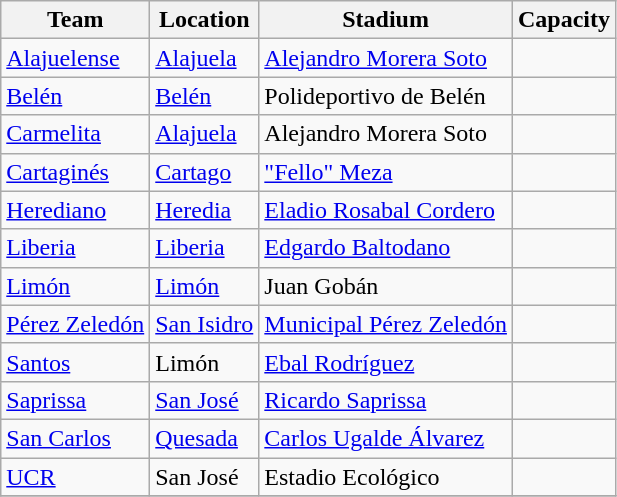<table class="wikitable sortable">
<tr>
<th>Team</th>
<th>Location</th>
<th>Stadium</th>
<th>Capacity</th>
</tr>
<tr>
<td><a href='#'>Alajuelense</a></td>
<td><a href='#'>Alajuela</a></td>
<td><a href='#'>Alejandro Morera Soto</a></td>
<td style="text-align:center;"></td>
</tr>
<tr>
<td><a href='#'>Belén</a></td>
<td><a href='#'>Belén</a></td>
<td>Polideportivo de Belén</td>
<td style="text-align:center;"></td>
</tr>
<tr>
<td><a href='#'>Carmelita</a></td>
<td><a href='#'>Alajuela</a></td>
<td>Alejandro Morera Soto</td>
<td style="text-align:center;"></td>
</tr>
<tr>
<td><a href='#'>Cartaginés</a></td>
<td><a href='#'>Cartago</a></td>
<td><a href='#'>"Fello" Meza</a></td>
<td style="text-align:center;"></td>
</tr>
<tr>
<td><a href='#'>Herediano</a></td>
<td><a href='#'>Heredia</a></td>
<td><a href='#'>Eladio Rosabal Cordero</a></td>
<td style="text-align:center;"></td>
</tr>
<tr>
<td><a href='#'>Liberia</a></td>
<td><a href='#'>Liberia</a></td>
<td><a href='#'>Edgardo Baltodano</a></td>
<td style="text-align:center;"></td>
</tr>
<tr>
<td><a href='#'>Limón</a></td>
<td><a href='#'>Limón</a></td>
<td>Juan Gobán</td>
<td style="text-align:center;"></td>
</tr>
<tr>
<td><a href='#'>Pérez Zeledón</a></td>
<td><a href='#'>San Isidro</a></td>
<td><a href='#'>Municipal Pérez Zeledón</a></td>
<td style="text-align:center;"></td>
</tr>
<tr>
<td><a href='#'>Santos</a></td>
<td>Limón</td>
<td><a href='#'>Ebal Rodríguez</a></td>
<td style="text-align:center;"></td>
</tr>
<tr>
<td><a href='#'>Saprissa</a></td>
<td><a href='#'>San José</a></td>
<td><a href='#'>Ricardo Saprissa</a></td>
<td style="text-align:center;"></td>
</tr>
<tr>
<td><a href='#'>San Carlos</a></td>
<td><a href='#'>Quesada</a></td>
<td><a href='#'>Carlos Ugalde Álvarez</a></td>
<td style="text-align:center;"></td>
</tr>
<tr>
<td><a href='#'>UCR</a></td>
<td>San José</td>
<td>Estadio Ecológico</td>
<td style="text-align:center;"></td>
</tr>
<tr>
</tr>
</table>
